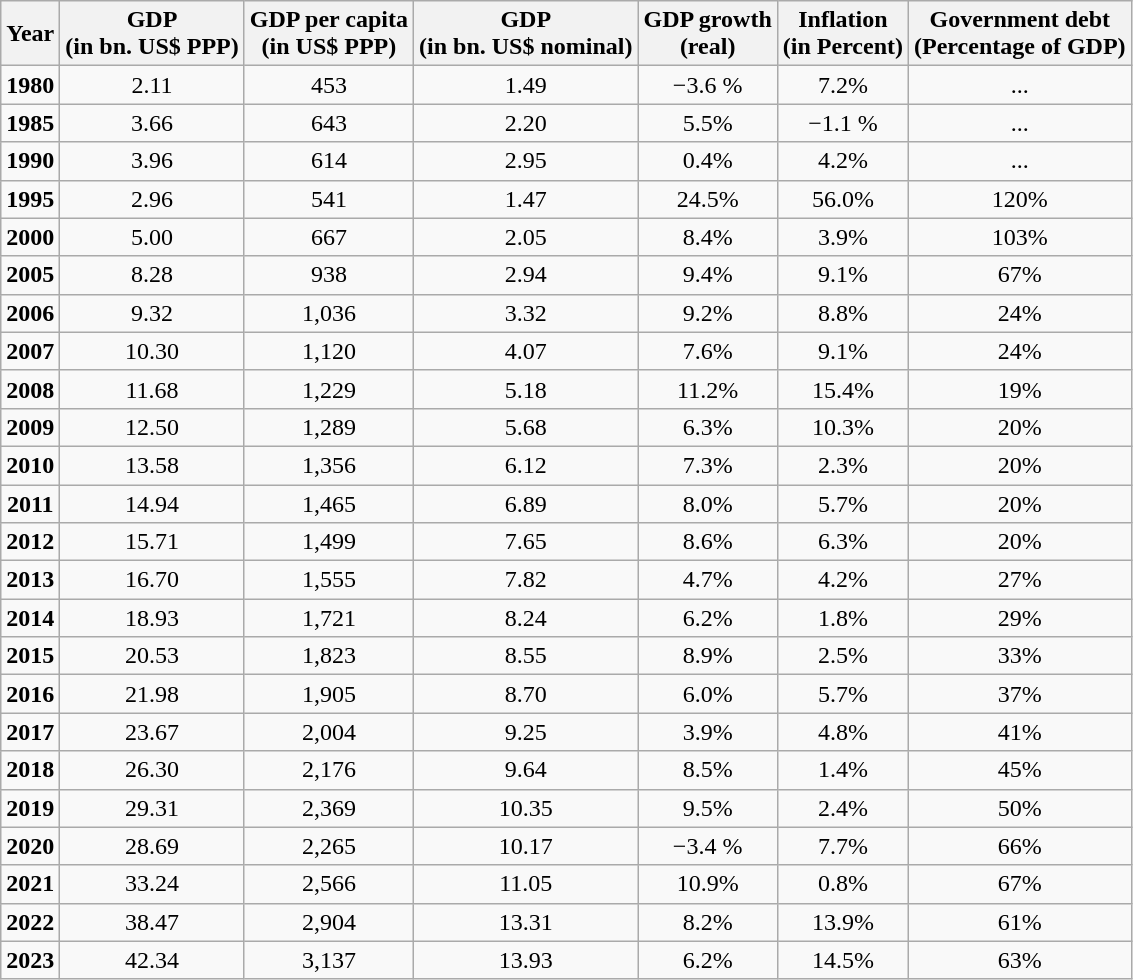<table class="wikitable" style="text-align:center; vertical-align:middle;">
<tr style="font-weight:bold;">
<th>Year</th>
<th>GDP<br>(in bn. US$ PPP)</th>
<th>GDP per capita<br>(in US$ PPP)</th>
<th>GDP<br>(in bn. US$ nominal)</th>
<th>GDP growth<br>(real)</th>
<th>Inflation<br>(in Percent)</th>
<th>Government debt<br>(Percentage of GDP)</th>
</tr>
<tr>
<td style="font-weight:bold;">1980</td>
<td>2.11</td>
<td>453</td>
<td>1.49</td>
<td>−3.6 %</td>
<td>7.2%</td>
<td>...</td>
</tr>
<tr>
<td style="font-weight:bold;">1985</td>
<td>3.66</td>
<td>643</td>
<td>2.20</td>
<td>5.5%</td>
<td>−1.1 %</td>
<td>...</td>
</tr>
<tr>
<td style="font-weight:bold;">1990</td>
<td>3.96</td>
<td>614</td>
<td>2.95</td>
<td>0.4%</td>
<td>4.2%</td>
<td>...</td>
</tr>
<tr>
<td style="font-weight:bold;">1995</td>
<td>2.96</td>
<td>541</td>
<td>1.47</td>
<td>24.5%</td>
<td>56.0%</td>
<td>120%</td>
</tr>
<tr>
<td style="font-weight:bold;">2000</td>
<td>5.00</td>
<td>667</td>
<td>2.05</td>
<td>8.4%</td>
<td>3.9%</td>
<td>103%</td>
</tr>
<tr>
<td style="font-weight:bold;">2005</td>
<td>8.28</td>
<td>938</td>
<td>2.94</td>
<td>9.4%</td>
<td>9.1%</td>
<td>67%</td>
</tr>
<tr>
<td style="font-weight:bold;">2006</td>
<td>9.32</td>
<td>1,036</td>
<td>3.32</td>
<td>9.2%</td>
<td>8.8%</td>
<td>24%</td>
</tr>
<tr>
<td style="font-weight:bold;">2007</td>
<td>10.30</td>
<td>1,120</td>
<td>4.07</td>
<td>7.6%</td>
<td>9.1%</td>
<td>24%</td>
</tr>
<tr>
<td style="font-weight:bold;">2008</td>
<td>11.68</td>
<td>1,229</td>
<td>5.18</td>
<td>11.2%</td>
<td>15.4%</td>
<td>19%</td>
</tr>
<tr>
<td style="font-weight:bold;">2009</td>
<td>12.50</td>
<td>1,289</td>
<td>5.68</td>
<td>6.3%</td>
<td>10.3%</td>
<td>20%</td>
</tr>
<tr>
<td style="font-weight:bold;">2010</td>
<td>13.58</td>
<td>1,356</td>
<td>6.12</td>
<td>7.3%</td>
<td>2.3%</td>
<td>20%</td>
</tr>
<tr>
<td style="font-weight:bold;">2011</td>
<td>14.94</td>
<td>1,465</td>
<td>6.89</td>
<td>8.0%</td>
<td>5.7%</td>
<td>20%</td>
</tr>
<tr>
<td style="font-weight:bold;">2012</td>
<td>15.71</td>
<td>1,499</td>
<td>7.65</td>
<td>8.6%</td>
<td>6.3%</td>
<td>20%</td>
</tr>
<tr>
<td style="font-weight:bold;">2013</td>
<td>16.70</td>
<td>1,555</td>
<td>7.82</td>
<td>4.7%</td>
<td>4.2%</td>
<td>27%</td>
</tr>
<tr>
<td style="font-weight:bold;">2014</td>
<td>18.93</td>
<td>1,721</td>
<td>8.24</td>
<td>6.2%</td>
<td>1.8%</td>
<td>29%</td>
</tr>
<tr>
<td style="font-weight:bold;">2015</td>
<td>20.53</td>
<td>1,823</td>
<td>8.55</td>
<td>8.9%</td>
<td>2.5%</td>
<td>33%</td>
</tr>
<tr>
<td style="font-weight:bold;">2016</td>
<td>21.98</td>
<td>1,905</td>
<td>8.70</td>
<td>6.0%</td>
<td>5.7%</td>
<td>37%</td>
</tr>
<tr>
<td style="font-weight:bold;">2017</td>
<td>23.67</td>
<td>2,004</td>
<td>9.25</td>
<td>3.9%</td>
<td>4.8%</td>
<td>41%</td>
</tr>
<tr>
<td><strong>2018</strong></td>
<td>26.30</td>
<td>2,176</td>
<td>9.64</td>
<td>8.5%</td>
<td>1.4%</td>
<td>45%</td>
</tr>
<tr>
<td><strong>2019</strong></td>
<td>29.31</td>
<td>2,369</td>
<td>10.35</td>
<td>9.5%</td>
<td>2.4%</td>
<td>50%</td>
</tr>
<tr>
<td><strong>2020</strong></td>
<td>28.69</td>
<td>2,265</td>
<td>10.17</td>
<td>−3.4 %</td>
<td>7.7%</td>
<td>66%</td>
</tr>
<tr>
<td><strong>2021</strong></td>
<td>33.24</td>
<td>2,566</td>
<td>11.05</td>
<td>10.9%</td>
<td>0.8%</td>
<td>67%</td>
</tr>
<tr>
<td><strong>2022</strong></td>
<td>38.47</td>
<td>2,904</td>
<td>13.31</td>
<td>8.2%</td>
<td>13.9%</td>
<td>61%</td>
</tr>
<tr>
<td><strong>2023</strong></td>
<td>42.34</td>
<td>3,137</td>
<td>13.93</td>
<td>6.2%</td>
<td>14.5%</td>
<td>63%</td>
</tr>
</table>
